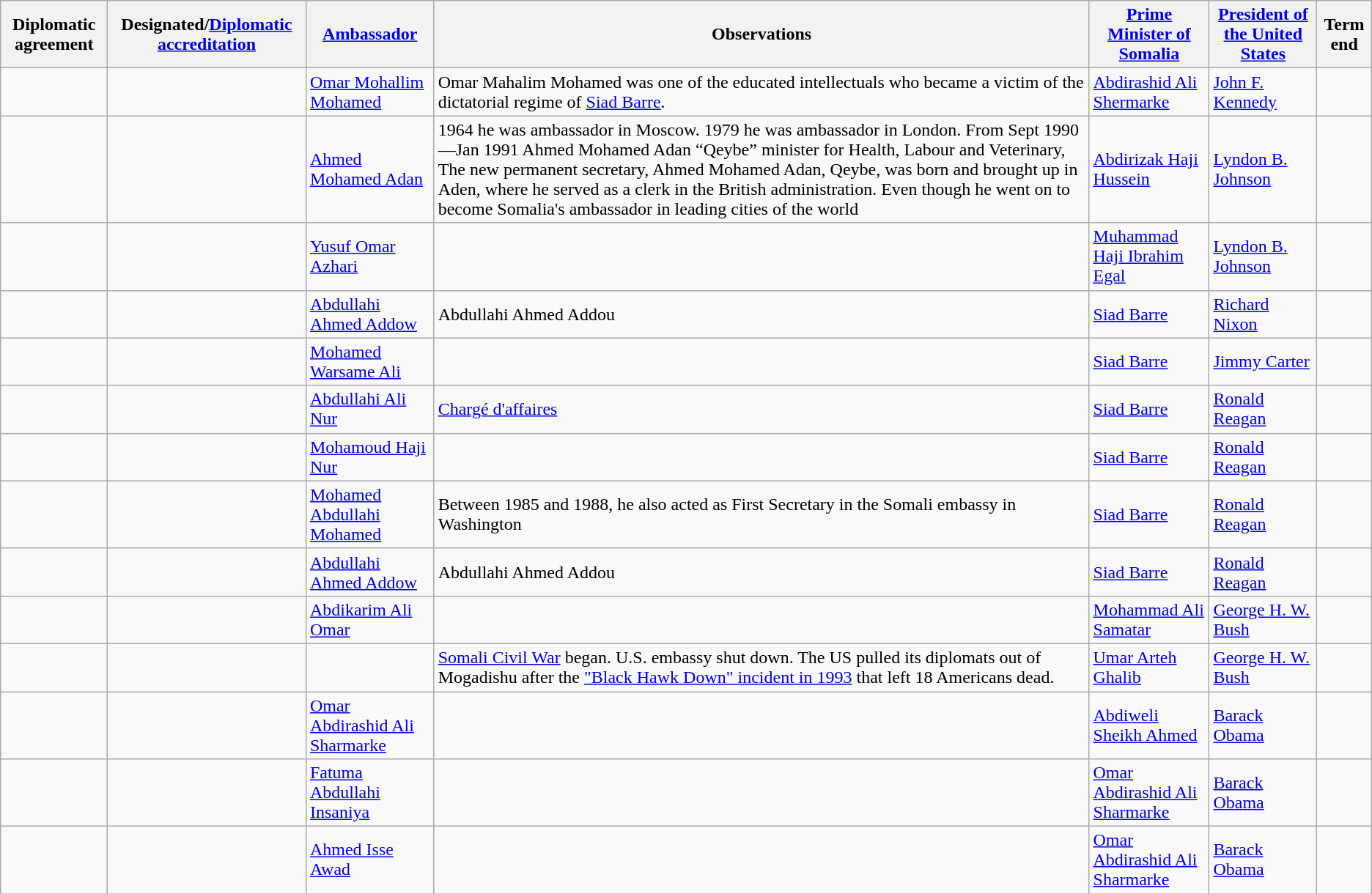<table class="wikitable sortable">
<tr>
<th>Diplomatic agreement</th>
<th>Designated/<a href='#'>Diplomatic accreditation</a></th>
<th><a href='#'>Ambassador</a></th>
<th>Observations</th>
<th><a href='#'>Prime Minister of Somalia</a></th>
<th><a href='#'>President of the United States</a></th>
<th>Term end</th>
</tr>
<tr>
<td></td>
<td></td>
<td><a href='#'>Omar Mohallim Mohamed</a></td>
<td>Omar Mahalim Mohamed was one of the educated intellectuals who became a victim of the dictatorial regime of <a href='#'>Siad Barre</a>.</td>
<td><a href='#'>Abdirashid Ali Shermarke</a></td>
<td><a href='#'>John F. Kennedy</a></td>
<td></td>
</tr>
<tr>
<td></td>
<td></td>
<td><a href='#'>Ahmed Mohamed Adan</a></td>
<td>1964 he was ambassador in Moscow. 1979 he was ambassador in London. From Sept 1990—Jan 1991 Ahmed Mohamed Adan “Qeybe” minister for Health, Labour and Veterinary, The new permanent secretary, Ahmed Mohamed Adan, Qeybe, was born and brought up in Aden, where he served as a clerk in the British administration. Even though he went on to become Somalia's ambassador in leading cities of the world</td>
<td><a href='#'>Abdirizak Haji Hussein</a></td>
<td><a href='#'>Lyndon B. Johnson</a></td>
<td></td>
</tr>
<tr>
<td></td>
<td></td>
<td><a href='#'>Yusuf Omar Azhari</a></td>
<td></td>
<td><a href='#'>Muhammad Haji Ibrahim Egal</a></td>
<td><a href='#'>Lyndon B. Johnson</a></td>
<td></td>
</tr>
<tr>
<td></td>
<td></td>
<td><a href='#'>Abdullahi Ahmed Addow</a></td>
<td>Abdullahi Ahmed Addou</td>
<td><a href='#'>Siad Barre</a></td>
<td><a href='#'>Richard Nixon</a></td>
<td></td>
</tr>
<tr>
<td></td>
<td></td>
<td><a href='#'>Mohamed Warsame Ali</a></td>
<td></td>
<td><a href='#'>Siad Barre</a></td>
<td><a href='#'>Jimmy Carter</a></td>
<td></td>
</tr>
<tr>
<td></td>
<td></td>
<td><a href='#'>Abdullahi Ali Nur</a></td>
<td><a href='#'>Chargé d'affaires</a></td>
<td><a href='#'>Siad Barre</a></td>
<td><a href='#'>Ronald Reagan</a></td>
<td></td>
</tr>
<tr>
<td></td>
<td></td>
<td><a href='#'>Mohamoud Haji Nur</a></td>
<td></td>
<td><a href='#'>Siad Barre</a></td>
<td><a href='#'>Ronald Reagan</a></td>
<td></td>
</tr>
<tr>
<td></td>
<td></td>
<td><a href='#'>Mohamed Abdullahi Mohamed</a></td>
<td>Between 1985 and 1988, he also acted as First Secretary in the Somali embassy in Washington</td>
<td><a href='#'>Siad Barre</a></td>
<td><a href='#'>Ronald Reagan</a></td>
<td></td>
</tr>
<tr>
<td></td>
<td></td>
<td><a href='#'>Abdullahi Ahmed Addow</a></td>
<td>Abdullahi Ahmed Addou</td>
<td><a href='#'>Siad Barre</a></td>
<td><a href='#'>Ronald Reagan</a></td>
<td></td>
</tr>
<tr>
<td></td>
<td></td>
<td><a href='#'>Abdikarim Ali Omar</a></td>
<td></td>
<td><a href='#'>Mohammad Ali Samatar</a></td>
<td><a href='#'>George H. W. Bush</a></td>
<td></td>
</tr>
<tr>
<td></td>
<td></td>
<td></td>
<td><a href='#'>Somali Civil War</a> began. U.S. embassy shut down. The US pulled its diplomats out of Mogadishu after the <a href='#'>"Black Hawk Down" incident in 1993</a> that left 18 Americans dead.</td>
<td><a href='#'>Umar Arteh Ghalib</a></td>
<td><a href='#'>George H. W. Bush</a></td>
<td></td>
</tr>
<tr>
<td></td>
<td></td>
<td><a href='#'>Omar Abdirashid Ali Sharmarke</a></td>
<td></td>
<td><a href='#'>Abdiweli Sheikh Ahmed</a></td>
<td><a href='#'>Barack Obama</a></td>
<td></td>
</tr>
<tr>
<td></td>
<td></td>
<td><a href='#'>Fatuma Abdullahi Insaniya</a></td>
<td></td>
<td><a href='#'>Omar Abdirashid Ali Sharmarke</a></td>
<td><a href='#'>Barack Obama</a></td>
<td></td>
</tr>
<tr>
<td></td>
<td></td>
<td><a href='#'>Ahmed Isse Awad</a></td>
<td></td>
<td><a href='#'>Omar Abdirashid Ali Sharmarke</a></td>
<td><a href='#'>Barack Obama</a></td>
<td></td>
</tr>
</table>
